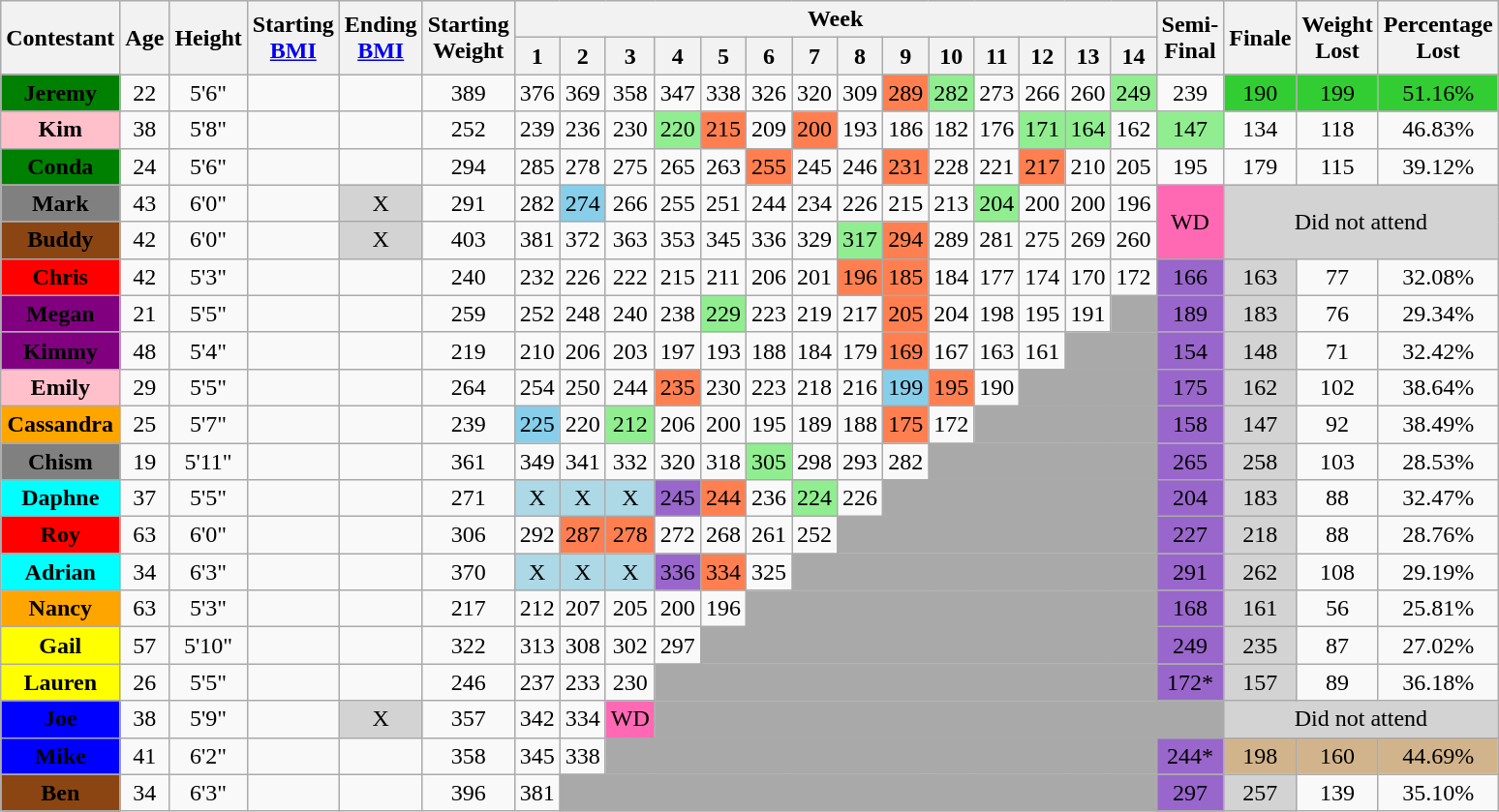<table class="wikitable sortable" style="text-align:center" align="center">
<tr>
<th rowspan="2">Contestant</th>
<th rowspan="2">Age</th>
<th rowspan="2">Height</th>
<th rowspan="2">Starting<br><a href='#'>BMI</a></th>
<th rowspan="2">Ending<br><a href='#'>BMI</a></th>
<th rowspan="2">Starting<br>Weight</th>
<th colspan="14">Week</th>
<th rowspan="2">Semi-<br>Final</th>
<th rowspan="2">Finale</th>
<th rowspan="2">Weight<br>Lost</th>
<th rowspan="2">Percentage<br>Lost</th>
</tr>
<tr>
<th>1</th>
<th>2</th>
<th>3</th>
<th>4</th>
<th>5</th>
<th>6</th>
<th>7</th>
<th>8</th>
<th>9</th>
<th>10</th>
<th>11</th>
<th>12</th>
<th>13</th>
<th>14</th>
</tr>
<tr>
<td style="background:green;"><span><strong>Jeremy</strong></span></td>
<td>22</td>
<td>5'6"</td>
<td></td>
<td></td>
<td>389</td>
<td>376</td>
<td>369</td>
<td>358</td>
<td>347</td>
<td>338</td>
<td>326</td>
<td>320</td>
<td>309</td>
<td bgcolor="coral">289</td>
<td bgcolor="lightgreen">282</td>
<td>273</td>
<td>266</td>
<td>260</td>
<td bgcolor="lightgreen">249</td>
<td>239</td>
<td style="background:limegreen;">190</td>
<td style="background:limegreen;">199</td>
<td style="background:limegreen;">51.16%</td>
</tr>
<tr>
<td style="background:pink;"><span><strong>Kim</strong></span></td>
<td>38</td>
<td>5'8"</td>
<td></td>
<td></td>
<td>252</td>
<td>239</td>
<td>236</td>
<td>230</td>
<td bgcolor="lightgreen">220</td>
<td bgcolor="coral">215</td>
<td>209</td>
<td bgcolor="coral">200</td>
<td>193</td>
<td>186</td>
<td>182</td>
<td>176</td>
<td bgcolor="lightgreen">171</td>
<td bgcolor="lightgreen">164</td>
<td>162</td>
<td bgcolor="lightgreen">147</td>
<td>134</td>
<td>118</td>
<td>46.83%</td>
</tr>
<tr>
<td style="background:green;"><span><strong>Conda</strong></span></td>
<td>24</td>
<td>5'6"</td>
<td></td>
<td></td>
<td>294</td>
<td>285</td>
<td>278</td>
<td>275</td>
<td>265</td>
<td>263</td>
<td style="background:coral;">255</td>
<td>245</td>
<td>246</td>
<td bgcolor="coral">231</td>
<td>228</td>
<td>221</td>
<td style="background:coral;">217</td>
<td>210</td>
<td>205</td>
<td>195</td>
<td>179</td>
<td>115</td>
<td>39.12%</td>
</tr>
<tr>
<td style="background:gray;"><span><strong>Mark</strong></span></td>
<td>43</td>
<td>6'0"</td>
<td></td>
<td bgcolor="lightgrey">X</td>
<td>291</td>
<td>282</td>
<td style="background:skyblue;">274</td>
<td>266</td>
<td>255</td>
<td>251</td>
<td>244</td>
<td>234</td>
<td>226</td>
<td>215</td>
<td>213</td>
<td style="background:lightgreen;">204</td>
<td>200</td>
<td>200</td>
<td>196</td>
<td rowspan="2" style="background:hotpink;">WD</td>
<td colspan="3" rowspan="2" bgcolor="lightgrey">Did not attend</td>
</tr>
<tr>
<td style="background:saddlebrown;"><span><strong>Buddy</strong></span></td>
<td>42</td>
<td>6'0"</td>
<td></td>
<td bgcolor="lightgrey">X</td>
<td>403</td>
<td>381</td>
<td>372</td>
<td>363</td>
<td>353</td>
<td>345</td>
<td>336</td>
<td>329</td>
<td style="background:lightgreen;">317</td>
<td bgcolor="coral">294</td>
<td>289</td>
<td>281</td>
<td>275</td>
<td>269</td>
<td>260</td>
</tr>
<tr>
<td style="background:red;"><span><strong>Chris</strong></span></td>
<td>42</td>
<td>5'3"</td>
<td></td>
<td></td>
<td>240</td>
<td>232</td>
<td>226</td>
<td>222</td>
<td>215</td>
<td>211</td>
<td>206</td>
<td>201</td>
<td style="background:coral;">196</td>
<td bgcolor="coral">185</td>
<td>184</td>
<td>177</td>
<td>174</td>
<td>170</td>
<td>172</td>
<td bgcolor="#9966CC">166</td>
<td bgcolor="lightgrey">163</td>
<td>77</td>
<td>32.08%</td>
</tr>
<tr>
<td style="background:purple;"><span><strong>Megan</strong></span></td>
<td>21</td>
<td>5'5"</td>
<td></td>
<td></td>
<td>259</td>
<td>252</td>
<td>248</td>
<td>240</td>
<td>238</td>
<td style="background:lightgreen;">229</td>
<td>223</td>
<td>219</td>
<td>217</td>
<td bgcolor="coral">205</td>
<td>204</td>
<td>198</td>
<td>195</td>
<td>191</td>
<td bgcolor="darkgrey" colspan=1></td>
<td bgcolor="#9966CC">189</td>
<td bgcolor="lightgrey">183</td>
<td>76</td>
<td>29.34%</td>
</tr>
<tr>
<td style="background:purple;"><span><strong>Kimmy</strong></span></td>
<td>48</td>
<td>5'4"</td>
<td></td>
<td></td>
<td>219</td>
<td>210</td>
<td>206</td>
<td>203</td>
<td>197</td>
<td>193</td>
<td>188</td>
<td>184</td>
<td>179</td>
<td bgcolor="coral">169</td>
<td>167</td>
<td>163</td>
<td>161</td>
<td bgcolor="darkgrey" colspan=2></td>
<td bgcolor="#9966CC">154</td>
<td bgcolor="lightgrey">148</td>
<td>71</td>
<td>32.42%</td>
</tr>
<tr>
<td style="background:pink;"><span><strong>Emily</strong></span></td>
<td>29</td>
<td>5'5"</td>
<td></td>
<td></td>
<td>264</td>
<td>254</td>
<td>250</td>
<td>244</td>
<td style="background:coral;">235</td>
<td>230</td>
<td>223</td>
<td>218</td>
<td>216</td>
<td style="background:skyblue;">199</td>
<td style="background:coral;">195</td>
<td>190</td>
<td bgcolor="darkgrey" colspan=3></td>
<td bgcolor="#9966CC">175</td>
<td bgcolor="lightgrey">162</td>
<td>102</td>
<td>38.64%</td>
</tr>
<tr>
<td style="background:orange;"><span><strong>Cassandra</strong></span></td>
<td>25</td>
<td>5'7"</td>
<td></td>
<td></td>
<td>239</td>
<td style="background:skyblue;">225</td>
<td>220</td>
<td style="background:lightgreen;">212</td>
<td>206</td>
<td>200</td>
<td>195</td>
<td>189</td>
<td>188</td>
<td bgcolor="coral">175</td>
<td>172</td>
<td bgcolor="darkgrey" colspan=4></td>
<td bgcolor="#9966CC">158</td>
<td bgcolor="lightgrey">147</td>
<td>92</td>
<td>38.49%</td>
</tr>
<tr>
<td style="background:grey;"><span><strong>Chism</strong></span></td>
<td>19</td>
<td>5'11"</td>
<td></td>
<td></td>
<td>361</td>
<td>349</td>
<td>341</td>
<td>332</td>
<td>320</td>
<td>318</td>
<td style="background:lightgreen;">305</td>
<td>298</td>
<td>293</td>
<td>282</td>
<td bgcolor="darkgrey" colspan=5></td>
<td bgcolor="#9966CC">265</td>
<td bgcolor="lightgrey">258</td>
<td>103</td>
<td>28.53%</td>
</tr>
<tr>
<td style="background:aqua;"><span><strong>Daphne</strong></span></td>
<td>37</td>
<td>5'5"</td>
<td></td>
<td></td>
<td>271</td>
<td style="background:lightblue;">X</td>
<td style="background:lightblue;">X</td>
<td style="background:lightblue;">X</td>
<td bgcolor="9966CC">245</td>
<td style="background:coral;">244</td>
<td>236</td>
<td style="background:lightgreen;">224</td>
<td>226</td>
<td bgcolor="darkgrey" colspan=6></td>
<td bgcolor="#9966CC">204</td>
<td bgcolor="lightgrey">183</td>
<td>88</td>
<td>32.47%</td>
</tr>
<tr>
<td style="background:red;"><span><strong>Roy</strong></span></td>
<td>63</td>
<td>6'0"</td>
<td></td>
<td></td>
<td>306</td>
<td>292</td>
<td style="background:coral;">287</td>
<td style="background:coral;">278</td>
<td>272</td>
<td>268</td>
<td>261</td>
<td>252</td>
<td bgcolor="darkgrey" colspan=7></td>
<td bgcolor="#9966CC">227</td>
<td bgcolor="lightgrey">218</td>
<td>88</td>
<td>28.76%</td>
</tr>
<tr>
<td style="background:aqua;"><span><strong>Adrian</strong></span></td>
<td>34</td>
<td>6'3"</td>
<td></td>
<td></td>
<td>370</td>
<td style="background:lightblue;">X</td>
<td style="background:lightblue;">X</td>
<td style="background:lightblue;">X</td>
<td bgcolor="9966CC">336</td>
<td style="background:coral;">334</td>
<td>325</td>
<td bgcolor="darkgrey" colspan=8></td>
<td bgcolor="#9966CC">291</td>
<td bgcolor="lightgrey">262</td>
<td>108</td>
<td>29.19%</td>
</tr>
<tr>
<td style="background:orange;"><span><strong>Nancy</strong></span></td>
<td>63</td>
<td>5'3"</td>
<td></td>
<td></td>
<td>217</td>
<td>212</td>
<td>207</td>
<td>205</td>
<td>200</td>
<td>196</td>
<td bgcolor="darkgrey" colspan=9></td>
<td bgcolor="#9966CC">168</td>
<td bgcolor="lightgrey">161</td>
<td>56</td>
<td>25.81%</td>
</tr>
<tr>
<td style="background:yellow;"><span><strong>Gail</strong></span></td>
<td>57</td>
<td>5'10"</td>
<td></td>
<td></td>
<td>322</td>
<td>313</td>
<td>308</td>
<td>302</td>
<td>297</td>
<td bgcolor="darkgrey" colspan=10></td>
<td bgcolor="#9966CC">249</td>
<td bgcolor="lightgrey">235</td>
<td>87</td>
<td>27.02%</td>
</tr>
<tr>
<td style="background:yellow;"><span><strong>Lauren</strong></span></td>
<td>26</td>
<td>5'5"</td>
<td></td>
<td></td>
<td>246</td>
<td>237</td>
<td>233</td>
<td>230</td>
<td colspan="11" bgcolor="darkgrey"></td>
<td bgcolor="#9966CC">172*</td>
<td bgcolor="lightgrey">157</td>
<td>89</td>
<td>36.18%</td>
</tr>
<tr>
<td style="background:blue;"><span><strong>Joe</strong></span></td>
<td>38</td>
<td>5'9"</td>
<td></td>
<td bgcolor="lightgrey">X</td>
<td>357</td>
<td>342</td>
<td>334</td>
<td style="background:hotpink;">WD</td>
<td bgcolor="darkgrey" colspan=12></td>
<td bgcolor="lightgrey" colspan=3>Did not attend</td>
</tr>
<tr>
<td style="background:blue;"><span><strong>Mike</strong></span></td>
<td>41</td>
<td>6'2"</td>
<td></td>
<td></td>
<td>358</td>
<td>345</td>
<td>338</td>
<td bgcolor="darkgrey" colspan=12></td>
<td bgcolor="#9966CC">244*</td>
<td style="background:tan">198</td>
<td style="background:tan">160</td>
<td style="background:tan">44.69%</td>
</tr>
<tr>
<td style="background:saddlebrown;"><span><strong>Ben</strong></span></td>
<td>34</td>
<td>6'3"</td>
<td></td>
<td></td>
<td>396</td>
<td>381</td>
<td bgcolor="darkgrey" colspan=13></td>
<td bgcolor="#9966CC">297</td>
<td bgcolor="lightgrey">257</td>
<td>139</td>
<td>35.10%</td>
</tr>
</table>
